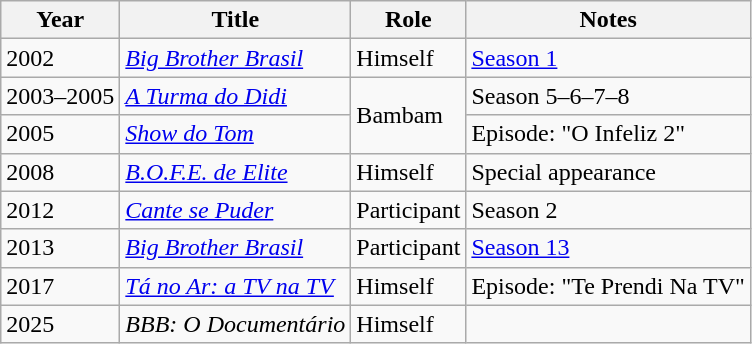<table class="wikitable">
<tr>
<th>Year</th>
<th>Title</th>
<th>Role</th>
<th>Notes</th>
</tr>
<tr>
<td>2002</td>
<td><em><a href='#'>Big Brother Brasil</a></em></td>
<td>Himself</td>
<td><a href='#'>Season 1</a></td>
</tr>
<tr>
<td>2003–2005</td>
<td><em><a href='#'>A Turma do Didi</a></em></td>
<td rowspan="2">Bambam</td>
<td>Season 5–6–7–8</td>
</tr>
<tr>
<td>2005</td>
<td><em><a href='#'>Show do Tom</a></em></td>
<td>Episode: "O Infeliz 2"</td>
</tr>
<tr>
<td>2008</td>
<td><em><a href='#'>B.O.F.E. de Elite</a></em></td>
<td>Himself</td>
<td>Special appearance</td>
</tr>
<tr>
<td>2012</td>
<td><em><a href='#'>Cante se Puder</a></em></td>
<td>Participant</td>
<td>Season 2</td>
</tr>
<tr>
<td>2013</td>
<td><em><a href='#'>Big Brother Brasil</a></em></td>
<td>Participant</td>
<td><a href='#'>Season 13</a></td>
</tr>
<tr>
<td>2017</td>
<td><em><a href='#'>Tá no Ar: a TV na TV</a></em></td>
<td>Himself</td>
<td>Episode: "Te Prendi Na TV"</td>
</tr>
<tr>
<td>2025</td>
<td><em>BBB: O Documentário</em></td>
<td>Himself</td>
<td></td>
</tr>
</table>
